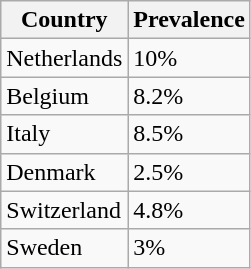<table class="wikitable">
<tr>
<th>Country</th>
<th>Prevalence</th>
</tr>
<tr>
<td>Netherlands</td>
<td>10%</td>
</tr>
<tr>
<td>Belgium</td>
<td>8.2%</td>
</tr>
<tr>
<td>Italy</td>
<td>8.5%</td>
</tr>
<tr>
<td>Denmark</td>
<td>2.5%</td>
</tr>
<tr>
<td>Switzerland</td>
<td>4.8%</td>
</tr>
<tr>
<td>Sweden</td>
<td>3%</td>
</tr>
</table>
